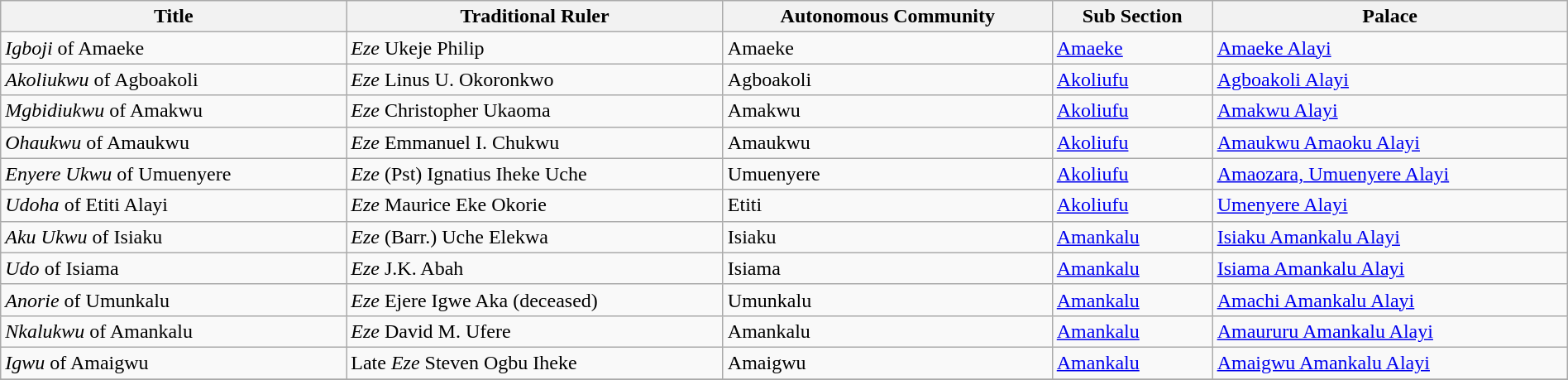<table class="wikitable" style=width:100% align="left">
<tr>
<th>Title</th>
<th>Traditional Ruler</th>
<th>Autonomous Community</th>
<th>Sub Section</th>
<th>Palace</th>
</tr>
<tr>
<td><em>Igboji</em> of Amaeke</td>
<td><em>Eze</em> Ukeje Philip</td>
<td>Amaeke</td>
<td><a href='#'>Amaeke</a></td>
<td><a href='#'>Amaeke Alayi</a></td>
</tr>
<tr>
<td><em>Akoliukwu</em> of Agboakoli</td>
<td><em>Eze</em> Linus U. Okoronkwo</td>
<td>Agboakoli</td>
<td><a href='#'>Akoliufu</a></td>
<td><a href='#'>Agboakoli Alayi</a></td>
</tr>
<tr>
<td><em>Mgbidiukwu</em> of Amakwu</td>
<td><em>Eze</em> Christopher Ukaoma</td>
<td>Amakwu</td>
<td><a href='#'>Akoliufu</a></td>
<td><a href='#'>Amakwu Alayi</a></td>
</tr>
<tr>
<td><em>Ohaukwu</em> of Amaukwu</td>
<td><em>Eze</em> Emmanuel I. Chukwu</td>
<td>Amaukwu</td>
<td><a href='#'>Akoliufu</a></td>
<td><a href='#'>Amaukwu Amaoku Alayi</a></td>
</tr>
<tr>
<td><em>Enyere Ukwu</em> of Umuenyere</td>
<td><em>Eze</em> (Pst) Ignatius Iheke Uche</td>
<td>Umuenyere</td>
<td><a href='#'>Akoliufu</a></td>
<td><a href='#'>Amaozara, Umuenyere Alayi</a></td>
</tr>
<tr>
<td><em>Udoha</em>  of Etiti Alayi</td>
<td><em>Eze</em> Maurice Eke Okorie</td>
<td>Etiti</td>
<td><a href='#'>Akoliufu</a></td>
<td><a href='#'>Umenyere Alayi</a></td>
</tr>
<tr>
<td><em>Aku Ukwu</em>  of Isiaku</td>
<td><em>Eze</em> (Barr.) Uche Elekwa</td>
<td>Isiaku</td>
<td><a href='#'>Amankalu</a></td>
<td><a href='#'>Isiaku Amankalu Alayi</a></td>
</tr>
<tr>
<td><em>Udo</em> of Isiama</td>
<td><em>Eze</em> J.K. Abah</td>
<td>Isiama</td>
<td><a href='#'>Amankalu</a></td>
<td><a href='#'>Isiama Amankalu Alayi</a></td>
</tr>
<tr>
<td><em>Anorie</em> of Umunkalu</td>
<td><em>Eze</em> Ejere Igwe Aka (deceased)</td>
<td>Umunkalu</td>
<td><a href='#'>Amankalu</a></td>
<td><a href='#'>Amachi Amankalu Alayi</a></td>
</tr>
<tr>
<td><em>Nkalukwu</em> of Amankalu</td>
<td><em>Eze</em> David M. Ufere</td>
<td>Amankalu</td>
<td><a href='#'>Amankalu</a></td>
<td><a href='#'>Amaururu Amankalu Alayi</a></td>
</tr>
<tr>
<td><em>Igwu</em> of Amaigwu</td>
<td>Late <em>Eze</em> Steven Ogbu Iheke</td>
<td>Amaigwu</td>
<td><a href='#'>Amankalu</a></td>
<td><a href='#'>Amaigwu Amankalu Alayi</a></td>
</tr>
<tr>
</tr>
<tr>
</tr>
</table>
